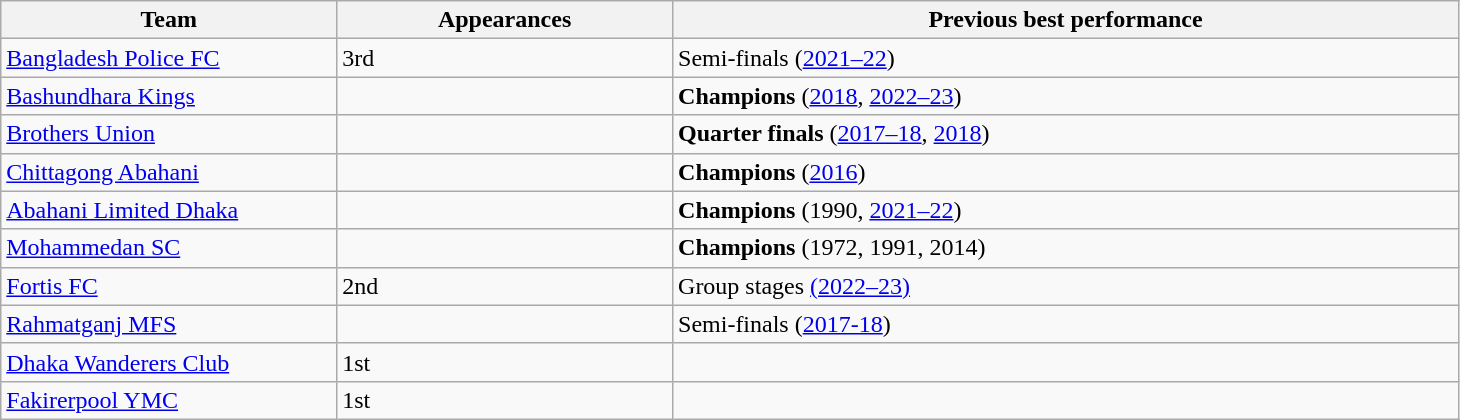<table class="wikitable">
<tr>
<th style="width:16.67%;">Team</th>
<th style="width:16.67%;">Appearances</th>
<th width=39%>Previous best performance</th>
</tr>
<tr>
<td><a href='#'>Bangladesh Police FC</a></td>
<td>3rd</td>
<td>Semi-finals (<a href='#'>2021–22</a>)</td>
</tr>
<tr>
<td><a href='#'>Bashundhara Kings</a></td>
<td></td>
<td><strong>Champions</strong> (<a href='#'>2018</a>, <a href='#'>2022–23</a>)</td>
</tr>
<tr>
<td><a href='#'>Brothers Union</a></td>
<td></td>
<td><strong>Quarter finals</strong> (<a href='#'>2017–18</a>, <a href='#'>2018</a>)</td>
</tr>
<tr>
<td><a href='#'>Chittagong Abahani</a></td>
<td></td>
<td><strong>Champions</strong> (<a href='#'>2016</a>)</td>
</tr>
<tr>
<td><a href='#'>Abahani Limited Dhaka</a></td>
<td></td>
<td><strong>Champions</strong> (1990, <a href='#'>2021–22</a>)</td>
</tr>
<tr>
<td><a href='#'>Mohammedan SC</a></td>
<td></td>
<td><strong>Champions</strong> (1972, 1991, 2014)</td>
</tr>
<tr>
<td><a href='#'>Fortis FC</a></td>
<td>2nd</td>
<td>Group stages  <a href='#'>(2022–23)</a></td>
</tr>
<tr>
<td><a href='#'>Rahmatganj MFS</a></td>
<td></td>
<td>Semi-finals (<a href='#'>2017-18</a>)</td>
</tr>
<tr>
<td><a href='#'>Dhaka Wanderers Club</a></td>
<td>1st</td>
<td></td>
</tr>
<tr>
<td><a href='#'>Fakirerpool YMC</a></td>
<td>1st</td>
<td></td>
</tr>
</table>
